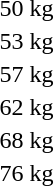<table>
<tr>
<td rowspan=2>50 kg</td>
<td rowspan=2></td>
<td rowspan=2></td>
<td></td>
</tr>
<tr>
<td></td>
</tr>
<tr>
<td rowspan=2>53 kg</td>
<td rowspan=2></td>
<td rowspan=2></td>
<td></td>
</tr>
<tr>
<td></td>
</tr>
<tr>
<td rowspan=2>57 kg</td>
<td rowspan=2></td>
<td rowspan=2></td>
<td></td>
</tr>
<tr>
<td></td>
</tr>
<tr>
<td rowspan=2>62 kg</td>
<td rowspan=2></td>
<td rowspan=2></td>
<td></td>
</tr>
<tr>
<td></td>
</tr>
<tr>
<td rowspan=2>68 kg</td>
<td rowspan=2></td>
<td rowspan=2></td>
<td></td>
</tr>
<tr>
<td></td>
</tr>
<tr>
<td rowspan=2>76 kg</td>
<td rowspan=2></td>
<td rowspan=2></td>
<td></td>
</tr>
<tr>
<td></td>
</tr>
</table>
